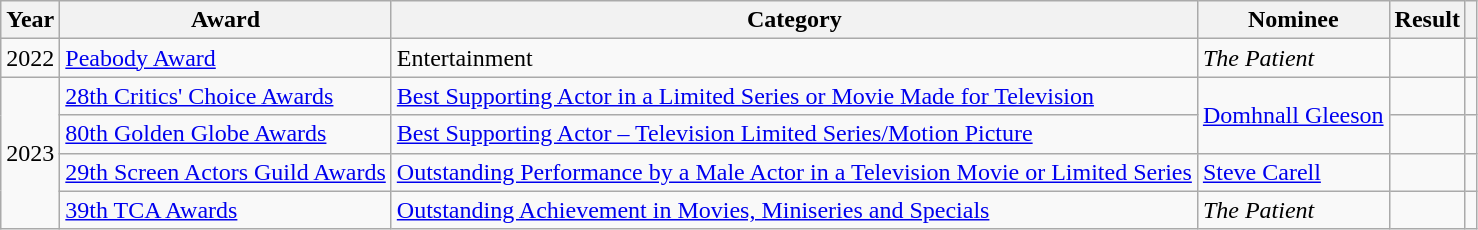<table class="wikitable sortable">
<tr>
<th>Year</th>
<th>Award</th>
<th>Category</th>
<th>Nominee</th>
<th>Result</th>
<th></th>
</tr>
<tr>
<td>2022</td>
<td><a href='#'>Peabody Award</a></td>
<td>Entertainment</td>
<td><em>The Patient</em></td>
<td></td>
<td align="center"></td>
</tr>
<tr>
<td rowspan="4">2023</td>
<td><a href='#'>28th Critics' Choice Awards</a></td>
<td><a href='#'>Best Supporting Actor in a Limited Series or Movie Made for Television</a></td>
<td rowspan="2"><a href='#'>Domhnall Gleeson</a></td>
<td></td>
<td align="center"></td>
</tr>
<tr>
<td><a href='#'>80th Golden Globe Awards</a></td>
<td><a href='#'>Best Supporting Actor – Television Limited Series/Motion Picture</a></td>
<td></td>
<td align=center></td>
</tr>
<tr>
<td><a href='#'>29th Screen Actors Guild Awards</a></td>
<td><a href='#'>Outstanding Performance by a Male Actor in a Television Movie or Limited Series</a></td>
<td rowspan="1"><a href='#'>Steve Carell</a></td>
<td></td>
<td align="center"></td>
</tr>
<tr>
<td><a href='#'>39th TCA Awards</a></td>
<td><a href='#'>Outstanding Achievement in Movies, Miniseries and Specials</a></td>
<td><em>The Patient</em></td>
<td></td>
<td align="center"></td>
</tr>
</table>
